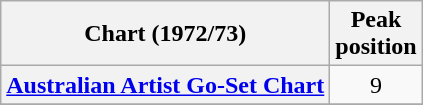<table class="wikitable sortable plainrowheaders">
<tr>
<th scope="col">Chart (1972/73)</th>
<th scope="col">Peak<br>position</th>
</tr>
<tr>
<th scope="row"><a href='#'>Australian Artist Go-Set Chart</a></th>
<td style="text-align:center;">9</td>
</tr>
<tr>
</tr>
</table>
